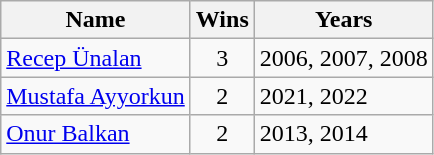<table class="wikitable">
<tr>
<th>Name</th>
<th>Wins</th>
<th>Years</th>
</tr>
<tr>
<td><a href='#'>Recep Ünalan</a></td>
<td align=center>3</td>
<td align=left>2006, 2007, 2008</td>
</tr>
<tr>
<td><a href='#'>Mustafa Ayyorkun</a></td>
<td align=center>2</td>
<td align=left>2021, 2022</td>
</tr>
<tr>
<td><a href='#'>Onur Balkan</a></td>
<td align=center>2</td>
<td align=left>2013, 2014</td>
</tr>
</table>
